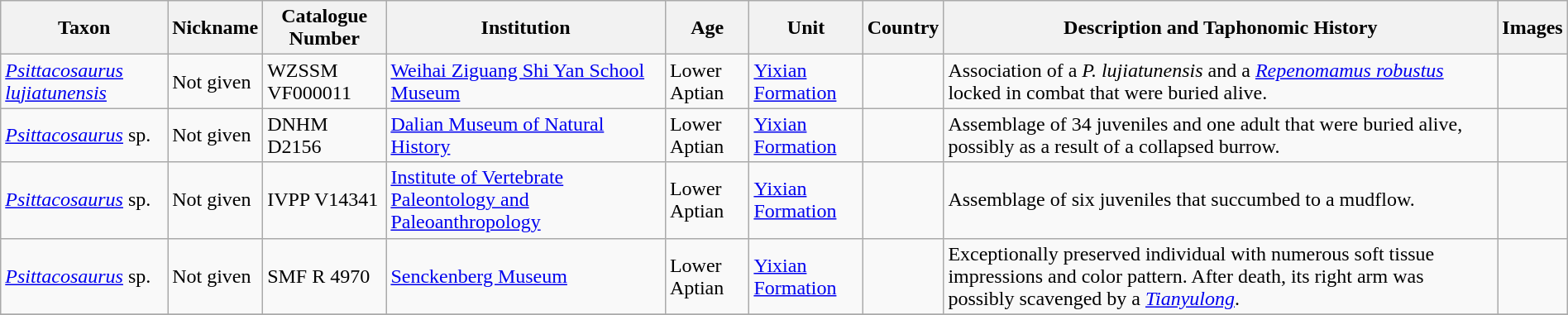<table class="wikitable sortable" align="center" width="100%">
<tr>
<th>Taxon</th>
<th>Nickname</th>
<th>Catalogue Number</th>
<th>Institution</th>
<th>Age</th>
<th>Unit</th>
<th>Country</th>
<th>Description and Taphonomic History</th>
<th>Images</th>
</tr>
<tr>
<td><em><a href='#'>Psittacosaurus lujiatunensis</a></em></td>
<td>Not given</td>
<td>WZSSM VF000011</td>
<td><a href='#'>Weihai Ziguang Shi Yan School Museum</a></td>
<td>Lower Aptian</td>
<td><a href='#'>Yixian Formation</a></td>
<td></td>
<td>Association of a <em>P. lujiatunensis</em> and a <em><a href='#'>Repenomamus robustus</a></em> locked in combat that were buried alive.</td>
<td></td>
</tr>
<tr>
<td><em><a href='#'>Psittacosaurus</a></em> sp.</td>
<td>Not given</td>
<td>DNHM D2156</td>
<td><a href='#'>Dalian Museum of Natural History</a></td>
<td>Lower Aptian</td>
<td><a href='#'>Yixian Formation</a></td>
<td></td>
<td>Assemblage of 34 juveniles and one adult that were buried alive, possibly as a result of a collapsed burrow.</td>
<td></td>
</tr>
<tr>
<td><em><a href='#'>Psittacosaurus</a></em> sp.</td>
<td>Not given</td>
<td>IVPP V14341</td>
<td><a href='#'>Institute of Vertebrate Paleontology and Paleoanthropology</a></td>
<td>Lower Aptian</td>
<td><a href='#'>Yixian Formation</a></td>
<td></td>
<td>Assemblage of six juveniles that succumbed to a mudflow.</td>
<td></td>
</tr>
<tr>
<td><em><a href='#'>Psittacosaurus</a></em> sp.</td>
<td>Not given</td>
<td>SMF R 4970</td>
<td><a href='#'>Senckenberg Museum</a></td>
<td>Lower Aptian</td>
<td><a href='#'>Yixian Formation</a></td>
<td></td>
<td>Exceptionally preserved individual with numerous soft tissue impressions and color pattern. After death, its right arm was possibly scavenged by a <em><a href='#'>Tianyulong</a></em>.</td>
<td></td>
</tr>
<tr>
</tr>
</table>
